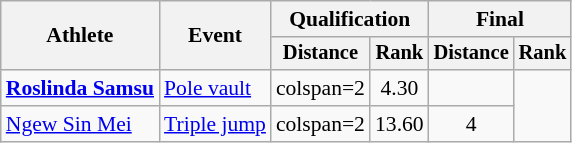<table class="wikitable" style="font-size:90%">
<tr>
<th rowspan="2">Athlete</th>
<th rowspan="2">Event</th>
<th colspan="2">Qualification</th>
<th colspan="2">Final</th>
</tr>
<tr style="font-size:95%">
<th>Distance</th>
<th>Rank</th>
<th>Distance</th>
<th>Rank</th>
</tr>
<tr align=center>
<td align=left><strong><a href='#'>Roslinda Samsu</a></strong></td>
<td align=left><a href='#'>Pole vault</a></td>
<td>colspan=2 </td>
<td>4.30</td>
<td></td>
</tr>
<tr align=center>
<td align=left><a href='#'>Ngew Sin Mei</a></td>
<td align=left><a href='#'>Triple jump</a></td>
<td>colspan=2 </td>
<td>13.60</td>
<td>4</td>
</tr>
</table>
